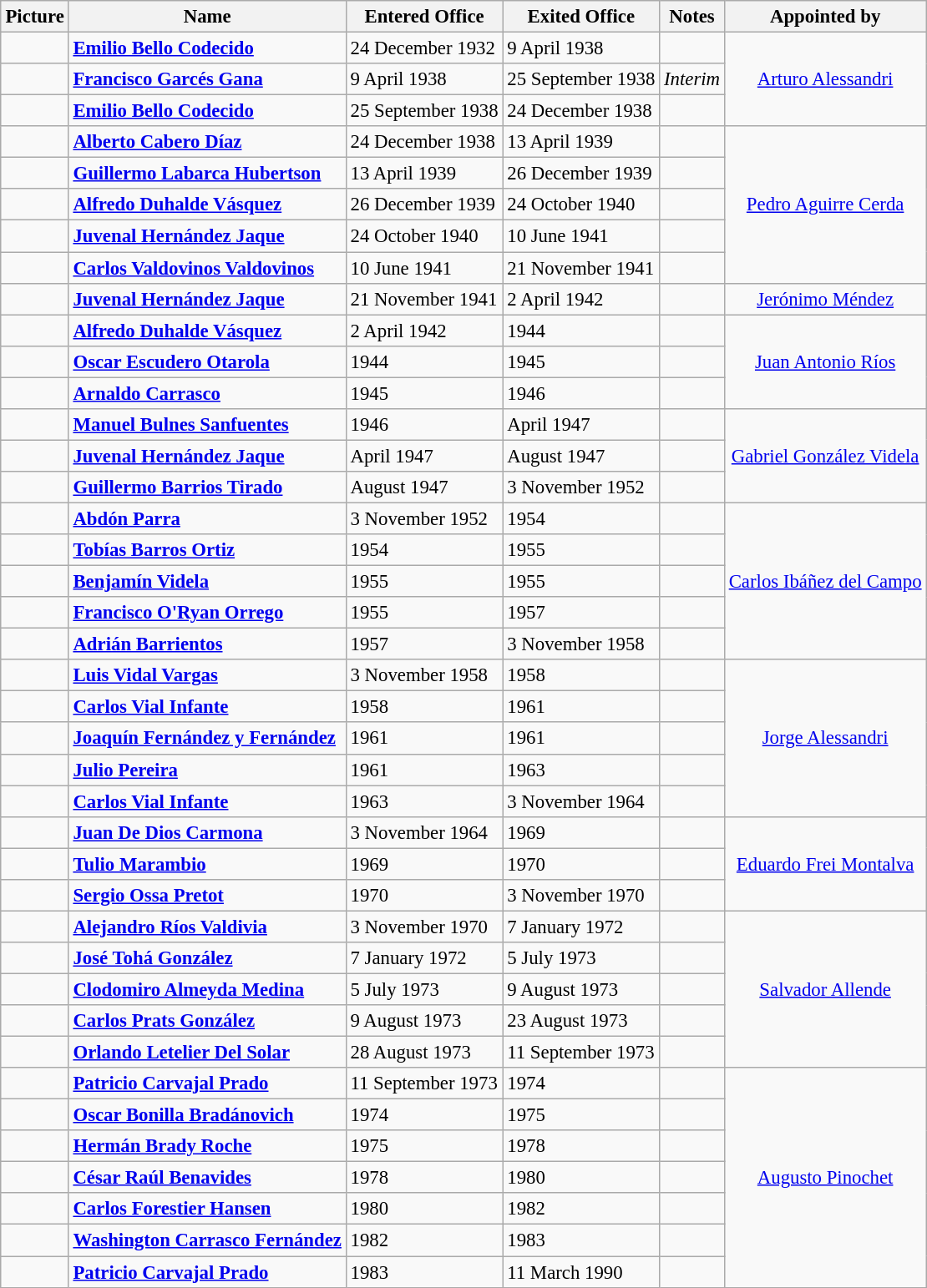<table class="wikitable" style="margin:1em auto; font-size:95%;">
<tr>
<th>Picture</th>
<th>Name</th>
<th>Entered Office</th>
<th>Exited Office</th>
<th>Notes</th>
<th>Appointed by</th>
</tr>
<tr>
<td></td>
<td><strong><a href='#'>Emilio Bello Codecido</a></strong></td>
<td>24 December 1932</td>
<td>9 April 1938</td>
<td></td>
<td rowspan=3 align=center><a href='#'>Arturo Alessandri</a></td>
</tr>
<tr>
<td></td>
<td><strong><a href='#'>Francisco Garcés Gana</a></strong></td>
<td>9 April 1938</td>
<td>25 September 1938</td>
<td><em>Interim</em></td>
</tr>
<tr>
<td></td>
<td><strong><a href='#'>Emilio Bello Codecido</a></strong></td>
<td>25 September 1938</td>
<td>24 December 1938</td>
<td></td>
</tr>
<tr>
<td></td>
<td><strong><a href='#'>Alberto Cabero Díaz</a></strong></td>
<td>24 December 1938</td>
<td>13 April 1939</td>
<td></td>
<td rowspan=5 align=center><a href='#'>Pedro Aguirre Cerda</a></td>
</tr>
<tr>
<td></td>
<td><strong><a href='#'>Guillermo Labarca Hubertson</a></strong></td>
<td>13 April 1939</td>
<td>26 December 1939</td>
<td></td>
</tr>
<tr>
<td></td>
<td><strong><a href='#'>Alfredo Duhalde Vásquez</a></strong></td>
<td>26 December 1939</td>
<td>24 October 1940</td>
<td></td>
</tr>
<tr>
<td></td>
<td><strong><a href='#'>Juvenal Hernández Jaque</a></strong></td>
<td>24 October 1940</td>
<td>10 June 1941</td>
<td></td>
</tr>
<tr>
<td></td>
<td><strong><a href='#'>Carlos Valdovinos Valdovinos</a></strong></td>
<td>10 June 1941</td>
<td>21 November 1941</td>
<td></td>
</tr>
<tr>
<td></td>
<td><strong><a href='#'>Juvenal Hernández Jaque</a></strong></td>
<td>21 November 1941</td>
<td>2 April 1942</td>
<td></td>
<td align=center><a href='#'>Jerónimo Méndez</a></td>
</tr>
<tr>
<td></td>
<td><strong><a href='#'>Alfredo Duhalde Vásquez</a></strong></td>
<td>2 April 1942</td>
<td>1944</td>
<td></td>
<td rowspan=3 align=center><a href='#'>Juan Antonio Ríos</a></td>
</tr>
<tr>
<td></td>
<td><strong><a href='#'>Oscar Escudero Otarola</a></strong></td>
<td>1944</td>
<td>1945</td>
<td></td>
</tr>
<tr>
<td></td>
<td><strong><a href='#'>Arnaldo Carrasco</a></strong></td>
<td>1945</td>
<td>1946</td>
<td></td>
</tr>
<tr>
<td></td>
<td><strong><a href='#'>Manuel Bulnes Sanfuentes</a></strong></td>
<td>1946</td>
<td>April 1947</td>
<td></td>
<td rowspan=3 align=center><a href='#'>Gabriel González Videla</a></td>
</tr>
<tr>
<td></td>
<td><strong><a href='#'>Juvenal Hernández Jaque</a></strong></td>
<td>April 1947</td>
<td>August 1947</td>
<td></td>
</tr>
<tr>
<td></td>
<td><strong><a href='#'>Guillermo Barrios Tirado</a></strong></td>
<td>August 1947</td>
<td>3 November 1952</td>
<td></td>
</tr>
<tr>
<td></td>
<td><strong><a href='#'>Abdón Parra</a></strong></td>
<td>3 November 1952</td>
<td>1954</td>
<td></td>
<td rowspan=5 align=center><a href='#'>Carlos Ibáñez del Campo</a></td>
</tr>
<tr>
<td></td>
<td><strong><a href='#'>Tobías Barros Ortiz</a></strong></td>
<td>1954</td>
<td>1955</td>
<td></td>
</tr>
<tr>
<td></td>
<td><strong><a href='#'>Benjamín Videla</a></strong></td>
<td>1955</td>
<td>1955</td>
<td></td>
</tr>
<tr>
<td></td>
<td><strong><a href='#'>Francisco O'Ryan Orrego</a></strong></td>
<td>1955</td>
<td>1957</td>
<td></td>
</tr>
<tr>
<td></td>
<td><strong><a href='#'>Adrián Barrientos</a></strong></td>
<td>1957</td>
<td>3 November 1958</td>
<td></td>
</tr>
<tr>
<td></td>
<td><strong><a href='#'>Luis Vidal Vargas</a></strong></td>
<td>3 November 1958</td>
<td>1958</td>
<td></td>
<td rowspan=5 align=center><a href='#'>Jorge Alessandri</a></td>
</tr>
<tr>
<td></td>
<td><strong><a href='#'>Carlos Vial Infante</a></strong></td>
<td>1958</td>
<td>1961</td>
<td></td>
</tr>
<tr>
<td></td>
<td><strong><a href='#'>Joaquín Fernández y Fernández</a></strong></td>
<td>1961</td>
<td>1961</td>
<td></td>
</tr>
<tr>
<td></td>
<td><strong><a href='#'>Julio Pereira</a></strong></td>
<td>1961</td>
<td>1963</td>
<td></td>
</tr>
<tr>
<td></td>
<td><strong><a href='#'>Carlos Vial Infante</a></strong></td>
<td>1963</td>
<td>3 November 1964</td>
<td></td>
</tr>
<tr>
<td></td>
<td><strong><a href='#'>Juan De Dios Carmona</a></strong></td>
<td>3 November 1964</td>
<td>1969</td>
<td></td>
<td rowspan=3 align=center><a href='#'>Eduardo Frei Montalva</a></td>
</tr>
<tr>
<td></td>
<td><strong><a href='#'>Tulio Marambio</a></strong></td>
<td>1969</td>
<td>1970</td>
<td></td>
</tr>
<tr>
<td></td>
<td><strong><a href='#'>Sergio Ossa Pretot</a></strong></td>
<td>1970</td>
<td>3 November 1970</td>
<td></td>
</tr>
<tr>
<td></td>
<td><strong><a href='#'>Alejandro Ríos Valdivia</a></strong></td>
<td>3 November 1970</td>
<td>7 January 1972</td>
<td></td>
<td rowspan=5 align=center><a href='#'>Salvador Allende</a></td>
</tr>
<tr>
<td></td>
<td><strong><a href='#'>José Tohá González</a></strong></td>
<td>7 January 1972</td>
<td>5 July 1973</td>
<td></td>
</tr>
<tr>
<td></td>
<td><strong><a href='#'>Clodomiro Almeyda Medina</a></strong></td>
<td>5 July 1973</td>
<td>9 August 1973</td>
<td></td>
</tr>
<tr>
<td></td>
<td><strong><a href='#'>Carlos Prats González</a></strong></td>
<td>9 August 1973</td>
<td>23 August 1973</td>
<td></td>
</tr>
<tr>
<td></td>
<td><strong><a href='#'>Orlando Letelier Del Solar</a></strong></td>
<td>28 August 1973</td>
<td>11 September 1973</td>
<td></td>
</tr>
<tr>
<td></td>
<td><strong><a href='#'>Patricio Carvajal Prado</a></strong></td>
<td>11 September 1973</td>
<td>1974</td>
<td></td>
<td rowspan=7 align=center><a href='#'>Augusto Pinochet</a></td>
</tr>
<tr>
<td></td>
<td><strong><a href='#'>Oscar Bonilla Bradánovich</a></strong></td>
<td>1974</td>
<td>1975</td>
<td></td>
</tr>
<tr>
<td></td>
<td><strong><a href='#'>Hermán Brady Roche</a></strong></td>
<td>1975</td>
<td>1978</td>
<td></td>
</tr>
<tr>
<td></td>
<td><strong><a href='#'>César Raúl Benavides</a></strong></td>
<td>1978</td>
<td>1980</td>
<td></td>
</tr>
<tr>
<td></td>
<td><strong><a href='#'>Carlos Forestier Hansen</a></strong></td>
<td>1980</td>
<td>1982</td>
<td></td>
</tr>
<tr>
<td></td>
<td><strong><a href='#'>Washington Carrasco Fernández</a></strong></td>
<td>1982</td>
<td>1983</td>
<td></td>
</tr>
<tr>
<td></td>
<td><strong><a href='#'>Patricio Carvajal Prado</a></strong></td>
<td>1983</td>
<td>11 March 1990</td>
<td></td>
</tr>
</table>
